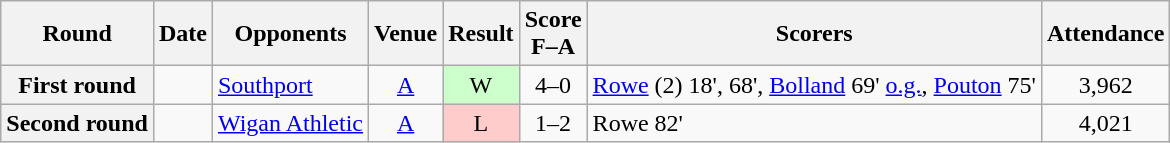<table class="wikitable plainrowheaders sortable" style="text-align:center">
<tr>
<th scope=col>Round</th>
<th scope=col>Date</th>
<th scope=col>Opponents</th>
<th scope=col>Venue</th>
<th scope=col>Result</th>
<th scope=col>Score<br>F–A</th>
<th scope=col class=unsortable>Scorers</th>
<th scope=col>Attendance</th>
</tr>
<tr>
<th scope=row>First round</th>
<td align=left></td>
<td align=left><a href='#'>Southport</a></td>
<td><a href='#'>A</a></td>
<td style="background-color:#CCFFCC">W</td>
<td>4–0</td>
<td align=left><a href='#'>Rowe</a> (2) 18', 68', <a href='#'>Bolland</a> 69' <a href='#'>o.g.</a>, <a href='#'>Pouton</a> 75'</td>
<td>3,962</td>
</tr>
<tr>
<th scope=row>Second round</th>
<td align=left></td>
<td align=left><a href='#'>Wigan Athletic</a></td>
<td><a href='#'>A</a></td>
<td style="background-color:#FFCCCC">L</td>
<td>1–2</td>
<td align=left>Rowe 82'</td>
<td>4,021</td>
</tr>
</table>
